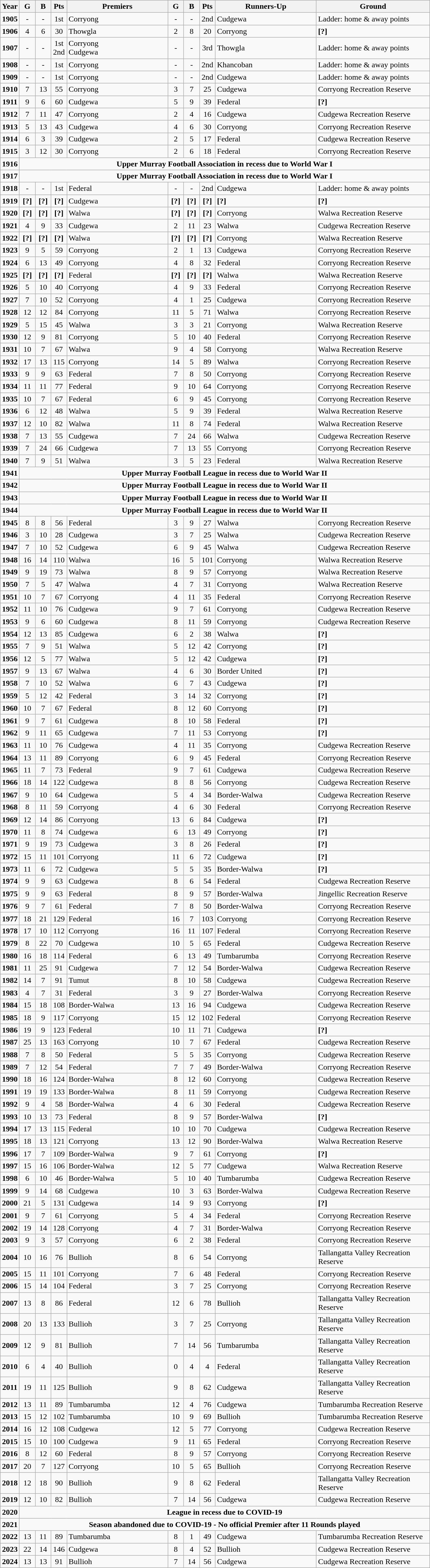<table class="wikitable">
<tr>
<th width="25">Year</th>
<th width="25">G</th>
<th width="25">B</th>
<th width="25">Pts</th>
<th width="200">Premiers</th>
<th width="25">G</th>
<th width="25">B</th>
<th width="25">Pts</th>
<th width="200">Runners-Up</th>
<th width="225">Ground</th>
</tr>
<tr>
<td align="center"><strong>1905</strong></td>
<td align="center">-</td>
<td align="center">-</td>
<td align="center">1st</td>
<td>Corryong</td>
<td align="center">-</td>
<td align="center">-</td>
<td align="center">2nd</td>
<td>Cudgewa</td>
<td>Ladder: home & away points</td>
</tr>
<tr>
<td align="center"><strong>1906</strong></td>
<td align="center">4</td>
<td align="center">6</td>
<td align="center">30</td>
<td>Thowgla</td>
<td align="center">2</td>
<td align="center">8</td>
<td align="center">20</td>
<td>Corryong</td>
<td><strong>[?]</strong></td>
</tr>
<tr>
<td align="center"><strong>1907</strong></td>
<td align="center">-</td>
<td align="center">-</td>
<td align="center">1st<br>2nd</td>
<td>Corryong<br>Cudgewa</td>
<td align="center">-</td>
<td align="center">-</td>
<td align="center">3rd</td>
<td>Thowgla</td>
<td>Ladder: home & away points</td>
</tr>
<tr>
<td align="center"><strong>1908</strong></td>
<td align="center">-</td>
<td align="center">-</td>
<td align="center">1st</td>
<td>Corryong</td>
<td align="center">-</td>
<td align="center">-</td>
<td align="center">2nd</td>
<td>Khancoban</td>
<td>Ladder: home & away points</td>
</tr>
<tr>
<td align="center"><strong>1909</strong></td>
<td align="center">-</td>
<td align="center">-</td>
<td align="center">1st</td>
<td>Corryong</td>
<td align="center">-</td>
<td align="center">-</td>
<td align="center">2nd</td>
<td>Cudgewa</td>
<td>Ladder: home & away points</td>
</tr>
<tr>
<td align="center"><strong>1910</strong></td>
<td align="center">7</td>
<td align="center">13</td>
<td align="center">55</td>
<td>Corryong</td>
<td align="center">3</td>
<td align="center">7</td>
<td align="center">25</td>
<td>Cudgewa</td>
<td>Corryong Recreation Reserve</td>
</tr>
<tr>
<td align="center"><strong>1911</strong></td>
<td align="center">9</td>
<td align="center">6</td>
<td align="center">60</td>
<td>Cudgewa</td>
<td align="center">5</td>
<td align="center">9</td>
<td align="center">39</td>
<td>Federal</td>
<td><strong>[?]</strong></td>
</tr>
<tr>
<td align="center"><strong>1912</strong></td>
<td align="center">7</td>
<td align="center">11</td>
<td align="center">47</td>
<td>Corryong</td>
<td align="center">2</td>
<td align="center">4</td>
<td align="center">16</td>
<td>Cudgewa</td>
<td>Cudgewa Recreation Reserve</td>
</tr>
<tr>
<td align="center"><strong>1913</strong></td>
<td align="center">5</td>
<td align="center">13</td>
<td align="center">43</td>
<td>Cudgewa</td>
<td align="center">4</td>
<td align="center">6</td>
<td align="center">30</td>
<td>Corryong</td>
<td>Corryong Recreation Reserve</td>
</tr>
<tr>
<td align="center"><strong>1914</strong></td>
<td align="center">6</td>
<td align="center">3</td>
<td align="center">39</td>
<td>Cudgewa</td>
<td align="center">2</td>
<td align="center">5</td>
<td align="center">17</td>
<td>Federal</td>
<td>Cudgewa Recreation Reserve</td>
</tr>
<tr>
<td align="center"><strong>1915</strong></td>
<td align="center">3</td>
<td align="center">12</td>
<td align="center">30</td>
<td>Corryong</td>
<td align="center">2</td>
<td align="center">6</td>
<td align="center">18</td>
<td>Federal</td>
<td>Corryong Recreation Reserve</td>
</tr>
<tr>
<td align="center"><strong>1916</strong></td>
<td colspan="9" align="center"><strong>Upper Murray Football Association in recess due to World War I</strong></td>
</tr>
<tr>
<td align="center"><strong>1917</strong></td>
<td colspan="9" align="center"><strong>Upper Murray Football Association in recess due to World War I</strong></td>
</tr>
<tr>
<td align="center"><strong>1918</strong></td>
<td align="center">-</td>
<td align="center">-</td>
<td align="center">1st</td>
<td>Federal</td>
<td align="center">-</td>
<td align="center">-</td>
<td align="center">2nd</td>
<td>Cudgewa</td>
<td>Ladder: home & away points</td>
</tr>
<tr>
<td align="center"><strong>1919</strong></td>
<td align="center"><strong>[?]</strong></td>
<td align="center"><strong>[?]</strong></td>
<td align="center"><strong>[?]</strong></td>
<td>Cudgewa</td>
<td align="center"><strong>[?]</strong></td>
<td align="center"><strong>[?]</strong></td>
<td align="center"><strong>[?]</strong></td>
<td><strong>[?]</strong></td>
<td><strong>[?]</strong></td>
</tr>
<tr>
<td align="center"><strong>1920</strong></td>
<td align="center"><strong>[?]</strong></td>
<td align="center"><strong>[?]</strong></td>
<td align="center"><strong>[?]</strong></td>
<td>Walwa</td>
<td align="center"><strong>[?]</strong></td>
<td align="center"><strong>[?]</strong></td>
<td align="center"><strong>[?]</strong></td>
<td>Corryong</td>
<td>Walwa Recreation Reserve</td>
</tr>
<tr>
<td align="center"><strong>1921</strong></td>
<td align="center">4</td>
<td align="center">9</td>
<td align="center">33</td>
<td>Cudgewa</td>
<td align="center">2</td>
<td align="center">11</td>
<td align="center">23</td>
<td>Walwa</td>
<td>Cudgewa Recreation Reserve</td>
</tr>
<tr>
<td align="center"><strong>1922</strong></td>
<td align="center"><strong>[?]</strong></td>
<td align="center"><strong>[?]</strong></td>
<td align="center"><strong>[?]</strong></td>
<td>Walwa</td>
<td align="center"><strong>[?]</strong></td>
<td align="center"><strong>[?]</strong></td>
<td align="center"><strong>[?]</strong></td>
<td>Corryong</td>
<td>Walwa Recreation Reserve</td>
</tr>
<tr>
<td align="center"><strong>1923</strong></td>
<td align="center">9</td>
<td align="center">5</td>
<td align="center">59</td>
<td>Corryong</td>
<td align="center">2</td>
<td align="center">1</td>
<td align="center">13</td>
<td>Cudgewa</td>
<td>Corryong Recreation Reserve</td>
</tr>
<tr>
<td align="center"><strong>1924</strong></td>
<td align="center">6</td>
<td align="center">13</td>
<td align="center">49</td>
<td>Corryong</td>
<td align="center">4</td>
<td align="center">8</td>
<td align="center">32</td>
<td>Federal</td>
<td>Corryong Recreation Reserve</td>
</tr>
<tr>
<td align="center"><strong>1925</strong></td>
<td align="center"><strong>[?]</strong></td>
<td align="center"><strong>[?]</strong></td>
<td align="center"><strong>[?]</strong></td>
<td>Federal</td>
<td align="center"><strong>[?]</strong></td>
<td align="center"><strong>[?]</strong></td>
<td align="center"><strong>[?]</strong></td>
<td>Walwa</td>
<td>Walwa Recreation Reserve</td>
</tr>
<tr>
<td align="center"><strong>1926</strong></td>
<td align="center">5</td>
<td align="center">10</td>
<td align="center">40</td>
<td>Corryong</td>
<td align="center">4</td>
<td align="center">9</td>
<td align="center">33</td>
<td>Federal</td>
<td>Corryong Recreation Reserve</td>
</tr>
<tr>
<td align="center"><strong>1927</strong></td>
<td align="center">7</td>
<td align="center">10</td>
<td align="center">52</td>
<td>Corryong</td>
<td align="center">4</td>
<td align="center">1</td>
<td align="center">25</td>
<td>Cudgewa</td>
<td>Corryong Recreation Reserve</td>
</tr>
<tr>
<td align="center"><strong>1928</strong></td>
<td align="center">12</td>
<td align="center">12</td>
<td align="center">84</td>
<td>Corryong</td>
<td align="center">11</td>
<td align="center">5</td>
<td align="center">71</td>
<td>Walwa</td>
<td>Corryong Recreation Reserve</td>
</tr>
<tr>
<td align="center"><strong>1929</strong></td>
<td align="center">5</td>
<td align="center">15</td>
<td align="center">45</td>
<td>Walwa</td>
<td align="center">3</td>
<td align="center">3</td>
<td align="center">21</td>
<td>Corryong</td>
<td>Walwa Recreation Reserve</td>
</tr>
<tr>
<td align="center"><strong>1930</strong></td>
<td align="center">12</td>
<td align="center">9</td>
<td align="center">81</td>
<td>Corryong</td>
<td align="center">5</td>
<td align="center">10</td>
<td align="center">40</td>
<td>Federal</td>
<td>Corryong Recreation Reserve</td>
</tr>
<tr>
<td align="center"><strong>1931</strong></td>
<td align="center">10</td>
<td align="center">7</td>
<td align="center">67</td>
<td>Walwa</td>
<td align="center">9</td>
<td align="center">4</td>
<td align="center">58</td>
<td>Corryong</td>
<td>Walwa Recreation Reserve</td>
</tr>
<tr>
<td align="center"><strong>1932</strong></td>
<td align="center">17</td>
<td align="center">13</td>
<td align="center">115</td>
<td>Corryong</td>
<td align="center">14</td>
<td align="center">5</td>
<td align="center">89</td>
<td>Walwa</td>
<td>Corryong Recreation Reserve</td>
</tr>
<tr>
<td align="center"><strong>1933</strong></td>
<td align="center">9</td>
<td align="center">9</td>
<td align="center">63</td>
<td>Federal</td>
<td align="center">7</td>
<td align="center">8</td>
<td align="center">50</td>
<td>Corryong</td>
<td>Corryong Recreation Reserve</td>
</tr>
<tr>
<td align="center"><strong>1934</strong></td>
<td align="center">11</td>
<td align="center">11</td>
<td align="center">77</td>
<td>Federal</td>
<td align="center">9</td>
<td align="center">10</td>
<td align="center">64</td>
<td>Corryong</td>
<td>Corryong Recreation Reserve</td>
</tr>
<tr>
<td align="center"><strong>1935</strong></td>
<td align="center">10</td>
<td align="center">7</td>
<td align="center">67</td>
<td>Federal</td>
<td align="center">6</td>
<td align="center">9</td>
<td align="center">45</td>
<td>Corryong</td>
<td>Corryong Recreation Reserve</td>
</tr>
<tr>
<td align="center"><strong>1936</strong></td>
<td align="center">6</td>
<td align="center">12</td>
<td align="center">48</td>
<td>Walwa</td>
<td align="center">5</td>
<td align="center">9</td>
<td align="center">39</td>
<td>Federal</td>
<td>Walwa Recreation Reserve</td>
</tr>
<tr>
<td align="center"><strong>1937</strong></td>
<td align="center">12</td>
<td align="center">10</td>
<td align="center">82</td>
<td>Walwa</td>
<td align="center">11</td>
<td align="center">8</td>
<td align="center">74</td>
<td>Federal</td>
<td>Walwa Recreation Reserve</td>
</tr>
<tr>
<td align="center"><strong>1938</strong></td>
<td align="center">7</td>
<td align="center">13</td>
<td align="center">55</td>
<td>Cudgewa</td>
<td align="center">7</td>
<td align="center">24</td>
<td align="center">66</td>
<td>Walwa</td>
<td>Cudgewa Recreation Reserve</td>
</tr>
<tr>
<td align="center"><strong>1939</strong></td>
<td align="center">7</td>
<td align="center">24</td>
<td align="center">66</td>
<td>Cudgewa</td>
<td align="center">7</td>
<td align="center">13</td>
<td align="center">55</td>
<td>Corryong</td>
<td>Corryong Recreation Reserve</td>
</tr>
<tr>
<td align="center"><strong>1940</strong></td>
<td align="center">7</td>
<td align="center">9</td>
<td align="center">51</td>
<td>Walwa</td>
<td align="center">3</td>
<td align="center">5</td>
<td align="center">23</td>
<td>Federal</td>
<td>Walwa Recreation Reserve</td>
</tr>
<tr>
<td align="center"><strong>1941</strong></td>
<td colspan="9" align="center"><strong>Upper Murray Football League in recess due to World War II</strong></td>
</tr>
<tr>
<td align="center"><strong>1942</strong></td>
<td colspan="9" align="center"><strong>Upper Murray Football League in recess due to World War II</strong></td>
</tr>
<tr>
<td align="center"><strong>1943</strong></td>
<td colspan="9" align="center"><strong>Upper Murray Football League in recess due to World War II</strong></td>
</tr>
<tr>
<td align="center"><strong>1944</strong></td>
<td colspan="9" align="center"><strong>Upper Murray Football League in recess due to World War II</strong></td>
</tr>
<tr>
<td align="center"><strong>1945</strong></td>
<td align="center">8</td>
<td align="center">8</td>
<td align="center">56</td>
<td>Federal</td>
<td align="center">3</td>
<td align="center">9</td>
<td align="center">27</td>
<td>Walwa</td>
<td>Corryong Recreation Reserve</td>
</tr>
<tr>
<td align="center"><strong>1946</strong></td>
<td align="center">3</td>
<td align="center">10</td>
<td align="center">28</td>
<td>Cudgewa</td>
<td align="center">3</td>
<td align="center">7</td>
<td align="center">25</td>
<td>Walwa</td>
<td>Cudgewa Recreation Reserve</td>
</tr>
<tr>
<td align="center"><strong>1947</strong></td>
<td align="center">7</td>
<td align="center">10</td>
<td align="center">52</td>
<td>Cudgewa</td>
<td align="center">6</td>
<td align="center">9</td>
<td align="center">45</td>
<td>Walwa</td>
<td>Cudgewa Recreation Reserve</td>
</tr>
<tr>
<td align="center"><strong>1948</strong></td>
<td align="center">16</td>
<td align="center">14</td>
<td align="center">110</td>
<td>Walwa</td>
<td align="center">16</td>
<td align="center">5</td>
<td align="center">101</td>
<td>Corryong</td>
<td>Walwa Recreation Reserve</td>
</tr>
<tr>
<td align="center"><strong>1949</strong></td>
<td align="center">9</td>
<td align="center">19</td>
<td align="center">73</td>
<td>Walwa</td>
<td align="center">8</td>
<td align="center">9</td>
<td align="center">57</td>
<td>Corryong</td>
<td>Walwa Recreation Reserve</td>
</tr>
<tr>
<td align="center"><strong>1950</strong></td>
<td align="center">7</td>
<td align="center">5</td>
<td align="center">47</td>
<td>Walwa</td>
<td align="center">4</td>
<td align="center">7</td>
<td align="center">31</td>
<td>Corryong</td>
<td>Walwa Recreation Reserve</td>
</tr>
<tr>
<td align="center"><strong>1951</strong></td>
<td align="center">10</td>
<td align="center">7</td>
<td align="center">67</td>
<td>Corryong</td>
<td align="center">4</td>
<td align="center">11</td>
<td align="center">35</td>
<td>Federal</td>
<td>Corryong Recreation Reserve</td>
</tr>
<tr>
<td align="center"><strong>1952</strong></td>
<td align="center">11</td>
<td align="center">10</td>
<td align="center">76</td>
<td>Cudgewa</td>
<td align="center">9</td>
<td align="center">7</td>
<td align="center">61</td>
<td>Corryong</td>
<td>Cudgewa Recreation Reserve</td>
</tr>
<tr>
<td align="center"><strong>1953</strong></td>
<td align="center">9</td>
<td align="center">6</td>
<td align="center">60</td>
<td>Cudgewa</td>
<td align="center">8</td>
<td align="center">11</td>
<td align="center">59</td>
<td>Corryong</td>
<td>Cudgewa Recreation Reserve</td>
</tr>
<tr>
<td align="center"><strong>1954</strong></td>
<td align="center">12</td>
<td align="center">13</td>
<td align="center">85</td>
<td>Cudgewa</td>
<td align="center">6</td>
<td align="center">2</td>
<td align="center">38</td>
<td>Walwa</td>
<td><strong>[?]</strong></td>
</tr>
<tr>
<td align="center"><strong>1955</strong></td>
<td align="center">7</td>
<td align="center">9</td>
<td align="center">51</td>
<td>Walwa</td>
<td align="center">5</td>
<td align="center">12</td>
<td align="center">42</td>
<td>Corryong</td>
<td><strong>[?]</strong></td>
</tr>
<tr>
<td align="center"><strong>1956</strong></td>
<td align="center">12</td>
<td align="center">5</td>
<td align="center">77</td>
<td>Walwa</td>
<td align="center">5</td>
<td align="center">12</td>
<td align="center">42</td>
<td>Cudgewa</td>
<td><strong>[?]</strong></td>
</tr>
<tr>
<td align="center"><strong>1957</strong></td>
<td align="center">9</td>
<td align="center">13</td>
<td align="center">67</td>
<td>Walwa</td>
<td align="center">4</td>
<td align="center">6</td>
<td align="center">30</td>
<td>Border United</td>
<td><strong>[?]</strong></td>
</tr>
<tr>
<td align="center"><strong>1958</strong></td>
<td align="center">7</td>
<td align="center">10</td>
<td align="center">52</td>
<td>Walwa</td>
<td align="center">6</td>
<td align="center">7</td>
<td align="center">43</td>
<td>Cudgewa</td>
<td><strong>[?]</strong></td>
</tr>
<tr>
<td align="center"><strong>1959</strong></td>
<td align="center">5</td>
<td align="center">12</td>
<td align="center">42</td>
<td>Federal</td>
<td align="center">3</td>
<td align="center">14</td>
<td align="center">32</td>
<td>Corryong</td>
<td><strong>[?]</strong></td>
</tr>
<tr>
<td align="center"><strong>1960</strong></td>
<td align="center">10</td>
<td align="center">7</td>
<td align="center">67</td>
<td>Federal</td>
<td align="center">8</td>
<td align="center">12</td>
<td align="center">60</td>
<td>Corryong</td>
<td><strong>[?]</strong></td>
</tr>
<tr>
<td align="center"><strong>1961</strong></td>
<td align="center">9</td>
<td align="center">7</td>
<td align="center">61</td>
<td>Cudgewa</td>
<td align="center">8</td>
<td align="center">10</td>
<td align="center">58</td>
<td>Federal</td>
<td><strong>[?]</strong></td>
</tr>
<tr>
<td align="center"><strong>1962</strong></td>
<td align="center">9</td>
<td align="center">11</td>
<td align="center">65</td>
<td>Cudgewa</td>
<td align="center">7</td>
<td align="center">11</td>
<td align="center">53</td>
<td>Corryong</td>
<td><strong>[?]</strong></td>
</tr>
<tr>
<td align="center"><strong>1963</strong></td>
<td align="center">11</td>
<td align="center">10</td>
<td align="center">76</td>
<td>Cudgewa</td>
<td align="center">4</td>
<td align="center">11</td>
<td align="center">35</td>
<td>Corryong</td>
<td>Cudgewa Recreation Reserve</td>
</tr>
<tr>
<td align="center"><strong>1964</strong></td>
<td align="center">13</td>
<td align="center">11</td>
<td align="center">89</td>
<td>Corryong</td>
<td align="center">6</td>
<td align="center">9</td>
<td align="center">45</td>
<td>Federal</td>
<td>Corryong Recreation Reserve</td>
</tr>
<tr>
<td align="center"><strong>1965</strong></td>
<td align="center">11</td>
<td align="center">7</td>
<td align="center">73</td>
<td>Federal</td>
<td align="center">9</td>
<td align="center">7</td>
<td align="center">61</td>
<td>Cudgewa</td>
<td>Cudgewa Recreation Reserve</td>
</tr>
<tr>
<td align="center"><strong>1966</strong></td>
<td align="center">18</td>
<td align="center">14</td>
<td align="center">122</td>
<td>Cudgewa</td>
<td align="center">8</td>
<td align="center">8</td>
<td align="center">56</td>
<td>Corryong</td>
<td>Cudgewa Recreation Reserve</td>
</tr>
<tr>
<td align="center"><strong>1967</strong></td>
<td align="center">9</td>
<td align="center">10</td>
<td align="center">64</td>
<td>Cudgewa</td>
<td align="center">5</td>
<td align="center">4</td>
<td align="center">34</td>
<td>Border-Walwa</td>
<td>Cudgewa Recreation Reserve</td>
</tr>
<tr>
<td align="center"><strong>1968</strong></td>
<td align="center">8</td>
<td align="center">11</td>
<td align="center">59</td>
<td>Corryong</td>
<td align="center">4</td>
<td align="center">6</td>
<td align="center">30</td>
<td>Federal</td>
<td>Corryong Recreation Reserve</td>
</tr>
<tr>
<td align="center"><strong>1969</strong></td>
<td align="center">12</td>
<td align="center">14</td>
<td align="center">86</td>
<td>Corryong</td>
<td align="center">13</td>
<td align="center">6</td>
<td align="center">84</td>
<td>Cudgewa</td>
<td><strong>[?]</strong></td>
</tr>
<tr>
<td align="center"><strong>1970</strong></td>
<td align="center">11</td>
<td align="center">8</td>
<td align="center">74</td>
<td>Cudgewa</td>
<td align="center">6</td>
<td align="center">13</td>
<td align="center">49</td>
<td>Corryong</td>
<td><strong>[?]</strong></td>
</tr>
<tr>
<td align="center"><strong>1971</strong></td>
<td align="center">9</td>
<td align="center">19</td>
<td align="center">73</td>
<td>Cudgewa</td>
<td align="center">3</td>
<td align="center">8</td>
<td align="center">26</td>
<td>Federal</td>
<td><strong>[?]</strong></td>
</tr>
<tr>
<td align="center"><strong>1972</strong></td>
<td align="center">15</td>
<td align="center">11</td>
<td align="center">101</td>
<td>Corryong</td>
<td align="center">11</td>
<td align="center">6</td>
<td align="center">72</td>
<td>Cudgewa</td>
<td><strong>[?]</strong></td>
</tr>
<tr>
<td align="center"><strong>1973</strong></td>
<td align="center">11</td>
<td align="center">6</td>
<td align="center">72</td>
<td>Cudgewa</td>
<td align="center">5</td>
<td align="center">5</td>
<td align="center">35</td>
<td>Border-Walwa</td>
<td><strong>[?]</strong></td>
</tr>
<tr>
<td align="center"><strong>1974</strong></td>
<td align="center">9</td>
<td align="center">9</td>
<td align="center">63</td>
<td>Cudgewa</td>
<td align="center">8</td>
<td align="center">6</td>
<td align="center">54</td>
<td>Federal</td>
<td>Cudgewa Recreation Reserve</td>
</tr>
<tr>
<td align="center"><strong>1975</strong></td>
<td align="center">9</td>
<td align="center">9</td>
<td align="center">63</td>
<td>Federal</td>
<td align="center">8</td>
<td align="center">9</td>
<td align="center">57</td>
<td>Border-Walwa</td>
<td>Jingellic Recreation Reserve</td>
</tr>
<tr>
<td align="center"><strong>1976</strong></td>
<td align="center">9</td>
<td align="center">7</td>
<td align="center">61</td>
<td>Federal</td>
<td align="center">7</td>
<td align="center">8</td>
<td align="center">50</td>
<td>Border-Walwa</td>
<td>Corryong Recreation Reserve</td>
</tr>
<tr>
<td align="center"><strong>1977</strong></td>
<td align="center">18</td>
<td align="center">21</td>
<td align="center">129</td>
<td>Federal</td>
<td align="center">16</td>
<td align="center">7</td>
<td align="center">103</td>
<td>Corryong</td>
<td>Corryong Recreation Reserve</td>
</tr>
<tr>
<td align="center"><strong>1978</strong></td>
<td align="center">17</td>
<td align="center">10</td>
<td align="center">112</td>
<td>Corryong</td>
<td align="center">16</td>
<td align="center">11</td>
<td align="center">107</td>
<td>Federal</td>
<td>Corryong Recreation Reserve</td>
</tr>
<tr>
<td align="center"><strong>1979</strong></td>
<td align="center">8</td>
<td align="center">22</td>
<td align="center">70</td>
<td>Cudgewa</td>
<td align="center">10</td>
<td align="center">5</td>
<td align="center">65</td>
<td>Federal</td>
<td>Cudgewa Recreation Reserve</td>
</tr>
<tr>
<td align="center"><strong>1980</strong></td>
<td align="center">16</td>
<td align="center">18</td>
<td align="center">114</td>
<td>Federal</td>
<td align="center">6</td>
<td align="center">13</td>
<td align="center">49</td>
<td>Tumbarumba</td>
<td>Corryong Recreation Reserve</td>
</tr>
<tr>
<td align="center"><strong>1981</strong></td>
<td align="center">11</td>
<td align="center">25</td>
<td align="center">91</td>
<td>Cudgewa</td>
<td align="center">7</td>
<td align="center">12</td>
<td align="center">54</td>
<td>Border-Walwa</td>
<td>Cudgewa Recreation Reserve</td>
</tr>
<tr>
<td align="center"><strong>1982</strong></td>
<td align="center">14</td>
<td align="center">7</td>
<td align="center">91</td>
<td>Tumut</td>
<td align="center">8</td>
<td align="center">10</td>
<td align="center">58</td>
<td>Cudgewa</td>
<td>Cudgewa Recreation Reserve</td>
</tr>
<tr>
<td align="center"><strong>1983</strong></td>
<td align="center">4</td>
<td align="center">7</td>
<td align="center">31</td>
<td>Federal</td>
<td align="center">3</td>
<td align="center">9</td>
<td align="center">27</td>
<td>Border-Walwa</td>
<td>Corryong Recreation Reserve</td>
</tr>
<tr>
<td align="center"><strong>1984</strong></td>
<td align="center">15</td>
<td align="center">18</td>
<td align="center">108</td>
<td>Border-Walwa</td>
<td align="center">13</td>
<td align="center">16</td>
<td align="center">94</td>
<td>Cudgewa</td>
<td>Cudgewa Recreation Reserve</td>
</tr>
<tr>
<td align="center"><strong>1985</strong></td>
<td align="center">18</td>
<td align="center">9</td>
<td align="center">117</td>
<td>Corryong</td>
<td align="center">15</td>
<td align="center">12</td>
<td align="center">102</td>
<td>Federal</td>
<td>Corryong Recreation Reserve</td>
</tr>
<tr>
<td align="center"><strong>1986</strong></td>
<td align="center">19</td>
<td align="center">9</td>
<td align="center">123</td>
<td>Federal</td>
<td align="center">10</td>
<td align="center">11</td>
<td align="center">71</td>
<td>Cudgewa</td>
<td><strong>[?]</strong></td>
</tr>
<tr>
<td align="center"><strong>1987</strong></td>
<td align="center">25</td>
<td align="center">13</td>
<td align="center">163</td>
<td>Corryong</td>
<td align="center">10</td>
<td align="center">7</td>
<td align="center">67</td>
<td>Federal</td>
<td>Cudgewa Recreation Reserve</td>
</tr>
<tr>
<td align="center"><strong>1988</strong></td>
<td align="center">7</td>
<td align="center">8</td>
<td align="center">50</td>
<td>Federal</td>
<td align="center">5</td>
<td align="center">5</td>
<td align="center">35</td>
<td>Corryong</td>
<td>Cudgewa Recreation Reserve</td>
</tr>
<tr>
<td align="center"><strong>1989</strong></td>
<td align="center">7</td>
<td align="center">12</td>
<td align="center">54</td>
<td>Federal</td>
<td align="center">7</td>
<td align="center">7</td>
<td align="center">49</td>
<td>Border-Walwa</td>
<td>Corryong Recreation Reserve</td>
</tr>
<tr>
<td align="center"><strong>1990</strong></td>
<td align="center">18</td>
<td align="center">16</td>
<td align="center">124</td>
<td>Border-Walwa</td>
<td align="center">8</td>
<td align="center">12</td>
<td align="center">60</td>
<td>Corryong</td>
<td>Cudgewa Recreation Reserve</td>
</tr>
<tr>
<td align="center"><strong>1991</strong></td>
<td align="center">19</td>
<td align="center">19</td>
<td align="center">133</td>
<td>Border-Walwa</td>
<td align="center">8</td>
<td align="center">11</td>
<td align="center">59</td>
<td>Corryong</td>
<td>Cudgewa Recreation Reserve</td>
</tr>
<tr>
<td align="center"><strong>1992</strong></td>
<td align="center">9</td>
<td align="center">4</td>
<td align="center">58</td>
<td>Border-Walwa</td>
<td align="center">4</td>
<td align="center">6</td>
<td align="center">30</td>
<td>Federal</td>
<td>Cudgewa Recreation Reserve</td>
</tr>
<tr>
<td align="center"><strong>1993</strong></td>
<td align="center">10</td>
<td align="center">13</td>
<td align="center">73</td>
<td>Federal</td>
<td align="center">8</td>
<td align="center">9</td>
<td align="center">57</td>
<td>Border-Walwa</td>
<td><strong>[?]</strong></td>
</tr>
<tr>
<td align="center"><strong>1994</strong></td>
<td align="center">17</td>
<td align="center">13</td>
<td align="center">115</td>
<td>Federal</td>
<td align="center">10</td>
<td align="center">10</td>
<td align="center">70</td>
<td>Cudgewa</td>
<td>Cudgewa Recreation Reserve</td>
</tr>
<tr>
<td align="center"><strong>1995</strong></td>
<td align="center">18</td>
<td align="center">13</td>
<td align="center">121</td>
<td>Corryong</td>
<td align="center">13</td>
<td align="center">12</td>
<td align="center">90</td>
<td>Border-Walwa</td>
<td>Walwa Recreation Reserve</td>
</tr>
<tr>
<td align="center"><strong>1996</strong></td>
<td align="center">17</td>
<td align="center">7</td>
<td align="center">109</td>
<td>Border-Walwa</td>
<td align="center">9</td>
<td align="center">7</td>
<td align="center">61</td>
<td>Corryong</td>
<td><strong>[?]</strong></td>
</tr>
<tr>
<td align="center"><strong>1997</strong></td>
<td align="center">15</td>
<td align="center">16</td>
<td align="center">106</td>
<td>Border-Walwa</td>
<td align="center">12</td>
<td align="center">5</td>
<td align="center">77</td>
<td>Cudgewa</td>
<td>Walwa Recreation Reserve</td>
</tr>
<tr>
<td align="center"><strong>1998</strong></td>
<td align="center">6</td>
<td align="center">10</td>
<td align="center">46</td>
<td>Border-Walwa</td>
<td align="center">5</td>
<td align="center">10</td>
<td align="center">40</td>
<td>Tumbarumba</td>
<td>Cudgewa Recreation Reserve</td>
</tr>
<tr>
<td align="center"><strong>1999</strong></td>
<td align="center">9</td>
<td align="center">14</td>
<td align="center">68</td>
<td>Cudgewa</td>
<td align="center">10</td>
<td align="center">3</td>
<td align="center">63</td>
<td>Border-Walwa</td>
<td>Cudgewa Recreation Reserve</td>
</tr>
<tr>
<td align="center"><strong>2000</strong></td>
<td align="center">21</td>
<td align="center">5</td>
<td align="center">131</td>
<td>Cudgewa</td>
<td align="center">14</td>
<td align="center">9</td>
<td align="center">93</td>
<td>Corryong</td>
<td><strong>[?]</strong></td>
</tr>
<tr>
<td align="center"><strong>2001</strong></td>
<td align="center">9</td>
<td align="center">7</td>
<td align="center">61</td>
<td>Corryong</td>
<td align="center">5</td>
<td align="center">4</td>
<td align="center">34</td>
<td>Federal</td>
<td>Corryong Recreation Reserve</td>
</tr>
<tr>
<td align="center"><strong>2002</strong></td>
<td align="center">19</td>
<td align="center">14</td>
<td align="center">128</td>
<td>Corryong</td>
<td align="center">4</td>
<td align="center">7</td>
<td align="center">31</td>
<td>Border-Walwa</td>
<td>Corryong Recreation Reserve</td>
</tr>
<tr>
<td align="center"><strong>2003</strong></td>
<td align="center">9</td>
<td align="center">3</td>
<td align="center">57</td>
<td>Corryong</td>
<td align="center">6</td>
<td align="center">2</td>
<td align="center">38</td>
<td>Federal</td>
<td>Corryong Recreation Reserve</td>
</tr>
<tr>
<td align="center"><strong>2004</strong></td>
<td align="center">10</td>
<td align="center">16</td>
<td align="center">76</td>
<td>Bullioh</td>
<td align="center">8</td>
<td align="center">6</td>
<td align="center">54</td>
<td>Corryong</td>
<td>Tallangatta Valley Recreation Reserve</td>
</tr>
<tr>
<td align="center"><strong>2005</strong></td>
<td align="center">15</td>
<td align="center">11</td>
<td align="center">101</td>
<td>Corryong</td>
<td align="center">7</td>
<td align="center">6</td>
<td align="center">48</td>
<td>Federal</td>
<td>Corryong Recreation Reserve</td>
</tr>
<tr>
<td align="center"><strong>2006</strong></td>
<td align="center">15</td>
<td align="center">14</td>
<td align="center">104</td>
<td>Federal</td>
<td align="center">3</td>
<td align="center">7</td>
<td align="center">25</td>
<td>Corryong</td>
<td>Corryong Recreation Reserve</td>
</tr>
<tr>
<td align="center"><strong>2007</strong></td>
<td align="center">13</td>
<td align="center">8</td>
<td align="center">86</td>
<td>Federal</td>
<td align="center">12</td>
<td align="center">6</td>
<td align="center">78</td>
<td>Bullioh</td>
<td>Tallangatta Valley Recreation Reserve</td>
</tr>
<tr>
<td align="center"><strong>2008</strong></td>
<td align="center">20</td>
<td align="center">13</td>
<td align="center">133</td>
<td>Bullioh</td>
<td align="center">3</td>
<td align="center">7</td>
<td align="center">25</td>
<td>Corryong</td>
<td>Tallangatta Valley Recreation Reserve</td>
</tr>
<tr>
<td align="center"><strong>2009</strong></td>
<td align="center">12</td>
<td align="center">9</td>
<td align="center">81</td>
<td>Bullioh</td>
<td align="center">7</td>
<td align="center">14</td>
<td align="center">56</td>
<td>Tumbarumba</td>
<td>Tallangatta Valley Recreation Reserve</td>
</tr>
<tr>
<td align="center"><strong>2010</strong></td>
<td align="center">6</td>
<td align="center">4</td>
<td align="center">40</td>
<td>Bullioh</td>
<td align="center">0</td>
<td align="center">4</td>
<td align="center">4</td>
<td>Federal</td>
<td>Tallangatta Valley Recreation Reserve</td>
</tr>
<tr>
<td align="center"><strong>2011</strong></td>
<td align="center">19</td>
<td align="center">11</td>
<td align="center">125</td>
<td>Bullioh</td>
<td align="center">9</td>
<td align="center">8</td>
<td align="center">62</td>
<td>Cudgewa</td>
<td>Tallangatta Valley Recreation Reserve</td>
</tr>
<tr>
<td align="center"><strong>2012</strong></td>
<td align="center">13</td>
<td align="center">11</td>
<td align="center">89</td>
<td>Tumbarumba</td>
<td align="center">12</td>
<td align="center">4</td>
<td align="center">76</td>
<td>Cudgewa</td>
<td>Tumbarumba Recreation Reserve</td>
</tr>
<tr>
<td align="center"><strong>2013</strong></td>
<td align="center">15</td>
<td align="center">12</td>
<td align="center">102</td>
<td>Tumbarumba</td>
<td align="center">10</td>
<td align="center">9</td>
<td align="center">69</td>
<td>Bullioh</td>
<td>Tumbarumba Recreation Reserve</td>
</tr>
<tr>
<td align="center"><strong>2014</strong></td>
<td align="center">16</td>
<td align="center">12</td>
<td align="center">108</td>
<td>Cudgewa</td>
<td align="center">12</td>
<td align="center">5</td>
<td align="center">77</td>
<td>Corryong</td>
<td>Cudgewa Recreation Reserve</td>
</tr>
<tr>
<td align="center"><strong>2015</strong></td>
<td align="center">15</td>
<td align="center">10</td>
<td align="center">100</td>
<td>Cudgewa</td>
<td align="center">9</td>
<td align="center">11</td>
<td align="center">65</td>
<td>Federal</td>
<td>Corryong Recreation Reserve</td>
</tr>
<tr>
<td align="center"><strong>2016</strong></td>
<td align="center">8</td>
<td align="center">12</td>
<td align="center">60</td>
<td>Federal</td>
<td align="center">8</td>
<td align="center">9</td>
<td align="center">57</td>
<td>Corryong</td>
<td>Corryong Recreation Reserve</td>
</tr>
<tr>
<td align="center"><strong>2017</strong></td>
<td align="center">20</td>
<td align="center">7</td>
<td align="center">127</td>
<td>Corryong</td>
<td align="center">10</td>
<td align="center">5</td>
<td align="center">65</td>
<td>Bullioh</td>
<td>Corryong Recreation Reserve</td>
</tr>
<tr>
<td align="center"><strong>2018</strong></td>
<td align="center">12</td>
<td align="center">18</td>
<td align="center">90</td>
<td>Bullioh</td>
<td align="center">9</td>
<td align="center">8</td>
<td align="center">62</td>
<td>Federal</td>
<td>Tallangatta Valley Recreation Reserve</td>
</tr>
<tr>
<td align="center"><strong>2019</strong></td>
<td align="center">12</td>
<td align="center">10</td>
<td align="center">82</td>
<td>Bullioh</td>
<td align="center">7</td>
<td align="center">14</td>
<td align="center">56</td>
<td>Cudgewa</td>
<td>Cudgewa Recreation Reserve</td>
</tr>
<tr>
<td align="center"><strong>2020</strong></td>
<td colspan="9" align="center"><strong>League in recess due to COVID-19</strong></td>
</tr>
<tr>
<td align="center"><strong>2021</strong></td>
<td colspan="9" align="center"><strong>Season abandoned due to COVID-19 - No official Premier after 11 Rounds played</strong></td>
</tr>
<tr>
<td align="center"><strong>2022</strong></td>
<td align="center">13</td>
<td align="center">11</td>
<td align="center">89</td>
<td>Tumbarumba</td>
<td align="center">8</td>
<td align="center">1</td>
<td align="center">49</td>
<td>Cudgewa</td>
<td>Tumbarumba Recreation Reserve</td>
</tr>
<tr>
<td align="center"><strong>2023</strong></td>
<td align="center">22</td>
<td align="center">14</td>
<td align="center">146</td>
<td>Cudgewa</td>
<td align="center">8</td>
<td align="center">4</td>
<td align="center">52</td>
<td>Bullioh</td>
<td>Cudgewa Recreation Reserve</td>
</tr>
<tr>
<td align="center"><strong>2024</strong></td>
<td align="center">13</td>
<td align="center">13</td>
<td align="center">91</td>
<td>Bullioh</td>
<td align="center">7</td>
<td align="center">14</td>
<td align="center">56</td>
<td>Cudgewa</td>
<td>Cudgewa Recreation Reserve</td>
</tr>
</table>
